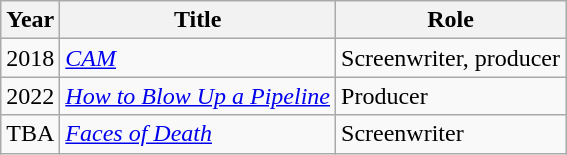<table class="wikitable sortable">
<tr>
<th>Year</th>
<th>Title</th>
<th>Role</th>
</tr>
<tr>
<td>2018</td>
<td><em><a href='#'>CAM</a></em></td>
<td>Screenwriter, producer</td>
</tr>
<tr>
<td>2022</td>
<td><em><a href='#'>How to Blow Up a Pipeline</a></em></td>
<td>Producer</td>
</tr>
<tr>
<td>TBA</td>
<td><em><a href='#'>Faces of Death</a></em></td>
<td>Screenwriter</td>
</tr>
</table>
